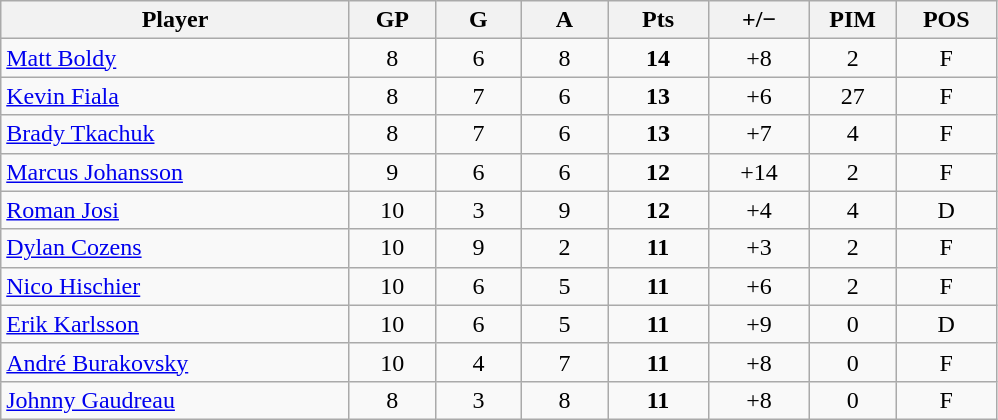<table class="wikitable sortable" style="text-align:center;">
<tr>
<th style="width:225px;">Player</th>
<th style="width:50px;">GP</th>
<th style="width:50px;">G</th>
<th style="width:50px;">A</th>
<th style="width:60px;">Pts</th>
<th style="width:60px;">+/−</th>
<th style="width:50px;">PIM</th>
<th style="width:60px;">POS</th>
</tr>
<tr>
<td style="text-align:left;"> <a href='#'>Matt Boldy</a></td>
<td>8</td>
<td>6</td>
<td>8</td>
<td><strong>14</strong></td>
<td>+8</td>
<td>2</td>
<td>F</td>
</tr>
<tr>
<td style="text-align:left;"> <a href='#'>Kevin Fiala</a></td>
<td>8</td>
<td>7</td>
<td>6</td>
<td><strong>13</strong></td>
<td>+6</td>
<td>27</td>
<td>F</td>
</tr>
<tr>
<td style="text-align:left;"> <a href='#'>Brady Tkachuk</a></td>
<td>8</td>
<td>7</td>
<td>6</td>
<td><strong>13</strong></td>
<td>+7</td>
<td>4</td>
<td>F</td>
</tr>
<tr>
<td style="text-align:left;"> <a href='#'>Marcus Johansson</a></td>
<td>9</td>
<td>6</td>
<td>6</td>
<td><strong>12</strong></td>
<td>+14</td>
<td>2</td>
<td>F</td>
</tr>
<tr>
<td style="text-align:left;"> <a href='#'>Roman Josi</a></td>
<td>10</td>
<td>3</td>
<td>9</td>
<td><strong>12</strong></td>
<td>+4</td>
<td>4</td>
<td>D</td>
</tr>
<tr>
<td style="text-align:left;"> <a href='#'>Dylan Cozens</a></td>
<td>10</td>
<td>9</td>
<td>2</td>
<td><strong>11</strong></td>
<td>+3</td>
<td>2</td>
<td>F</td>
</tr>
<tr>
<td style="text-align:left;"> <a href='#'>Nico Hischier</a></td>
<td>10</td>
<td>6</td>
<td>5</td>
<td><strong>11</strong></td>
<td>+6</td>
<td>2</td>
<td>F</td>
</tr>
<tr>
<td style="text-align:left;"> <a href='#'>Erik Karlsson</a></td>
<td>10</td>
<td>6</td>
<td>5</td>
<td><strong>11</strong></td>
<td>+9</td>
<td>0</td>
<td>D</td>
</tr>
<tr>
<td style="text-align:left;"> <a href='#'>André Burakovsky</a></td>
<td>10</td>
<td>4</td>
<td>7</td>
<td><strong>11</strong></td>
<td>+8</td>
<td>0</td>
<td>F</td>
</tr>
<tr>
<td style="text-align:left;"> <a href='#'>Johnny Gaudreau</a></td>
<td>8</td>
<td>3</td>
<td>8</td>
<td><strong>11</strong></td>
<td>+8</td>
<td>0</td>
<td>F</td>
</tr>
</table>
